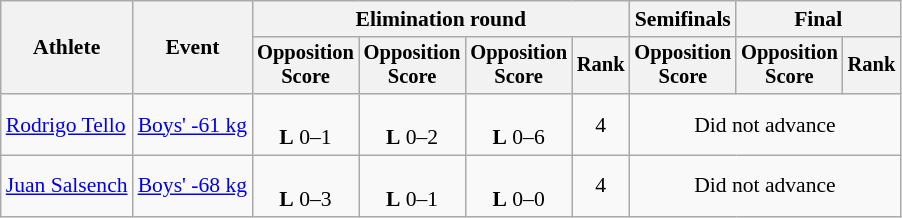<table class="wikitable" style="font-size:90%">
<tr>
<th rowspan=2>Athlete</th>
<th rowspan=2>Event</th>
<th colspan=4>Elimination round</th>
<th>Semifinals</th>
<th colspan=2>Final</th>
</tr>
<tr style="font-size:95%">
<th>Opposition<br>Score</th>
<th>Opposition<br>Score</th>
<th>Opposition<br>Score</th>
<th>Rank</th>
<th>Opposition<br>Score</th>
<th>Opposition<br>Score</th>
<th>Rank</th>
</tr>
<tr align=center>
<td align=left><a href='#'>Rodrigo Tello</a></td>
<td align=left><a href='#'>Boys' -61 kg</a></td>
<td><br><strong>L</strong> 0–1</td>
<td><br><strong>L</strong> 0–2</td>
<td><br><strong>L</strong> 0–6</td>
<td>4</td>
<td colspan=3>Did not advance</td>
</tr>
<tr align=center>
<td align=left><a href='#'>Juan Salsench</a></td>
<td align=left><a href='#'>Boys' -68 kg</a></td>
<td><br><strong>L</strong> 0–3</td>
<td><br><strong>L</strong> 0–1</td>
<td><br><strong>L</strong> 0–0</td>
<td>4</td>
<td colspan=3>Did not advance</td>
</tr>
</table>
